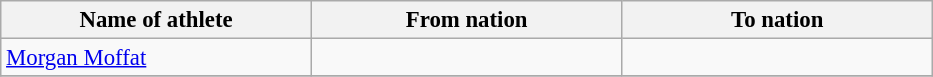<table class="wikitable sortable" style="border-collapse: collapse; font-size: 95%;">
<tr>
<th width=200>Name of athlete</th>
<th width=200>From nation</th>
<th width=200>To nation</th>
</tr>
<tr>
<td><a href='#'>Morgan Moffat</a></td>
<td></td>
<td></td>
</tr>
<tr>
</tr>
</table>
